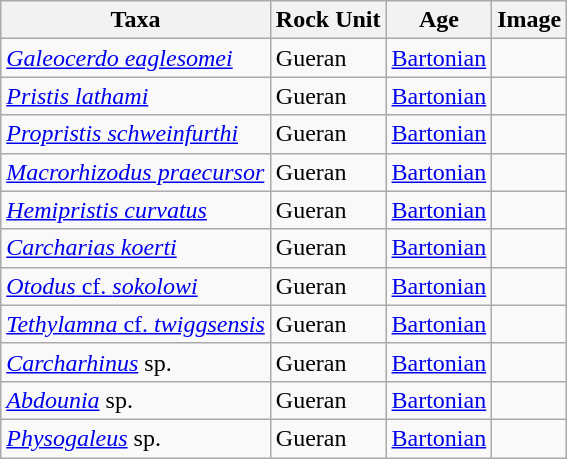<table class="wikitable sortable">
<tr>
<th>Taxa</th>
<th>Rock Unit</th>
<th>Age</th>
<th>Image</th>
</tr>
<tr>
<td><em><a href='#'>Galeocerdo eaglesomei</a></em></td>
<td>Gueran</td>
<td><a href='#'>Bartonian</a></td>
<td></td>
</tr>
<tr>
<td><em><a href='#'>Pristis lathami</a></em></td>
<td>Gueran</td>
<td><a href='#'>Bartonian</a></td>
<td></td>
</tr>
<tr>
<td><em><a href='#'>Propristis schweinfurthi</a></em></td>
<td>Gueran</td>
<td><a href='#'>Bartonian</a></td>
<td></td>
</tr>
<tr>
<td><a href='#'><em>Macrorhizodus praecursor</em></a></td>
<td>Gueran</td>
<td><a href='#'>Bartonian</a></td>
<td></td>
</tr>
<tr>
<td><em><a href='#'>Hemipristis curvatus</a></em></td>
<td>Gueran</td>
<td><a href='#'>Bartonian</a></td>
<td></td>
</tr>
<tr>
<td><a href='#'><em>Carcharias koerti</em></a></td>
<td>Gueran</td>
<td><a href='#'>Bartonian</a></td>
<td></td>
</tr>
<tr>
<td><a href='#'><em>Otodus</em> cf. <em>sokolowi</em></a></td>
<td>Gueran</td>
<td><a href='#'>Bartonian</a></td>
<td></td>
</tr>
<tr>
<td><a href='#'><em>Tethylamna</em> cf. <em>twiggsensis</em></a></td>
<td>Gueran</td>
<td><a href='#'>Bartonian</a></td>
<td></td>
</tr>
<tr>
<td><em><a href='#'>Carcharhinus</a></em> sp.</td>
<td>Gueran</td>
<td><a href='#'>Bartonian</a></td>
<td></td>
</tr>
<tr>
<td><em><a href='#'>Abdounia</a></em> sp.</td>
<td>Gueran</td>
<td><a href='#'>Bartonian</a></td>
<td></td>
</tr>
<tr>
<td><em><a href='#'>Physogaleus</a></em> sp.</td>
<td>Gueran</td>
<td><a href='#'>Bartonian</a></td>
<td></td>
</tr>
</table>
